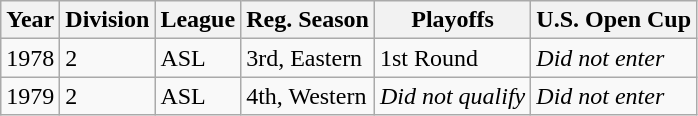<table class="wikitable">
<tr>
<th>Year</th>
<th>Division</th>
<th>League</th>
<th>Reg. Season</th>
<th>Playoffs</th>
<th>U.S. Open Cup</th>
</tr>
<tr>
<td>1978</td>
<td>2</td>
<td>ASL</td>
<td>3rd, Eastern</td>
<td>1st Round</td>
<td><em>Did not enter</em></td>
</tr>
<tr>
<td>1979</td>
<td>2</td>
<td>ASL</td>
<td>4th, Western</td>
<td><em>Did not qualify</em></td>
<td><em>Did not enter</em></td>
</tr>
</table>
